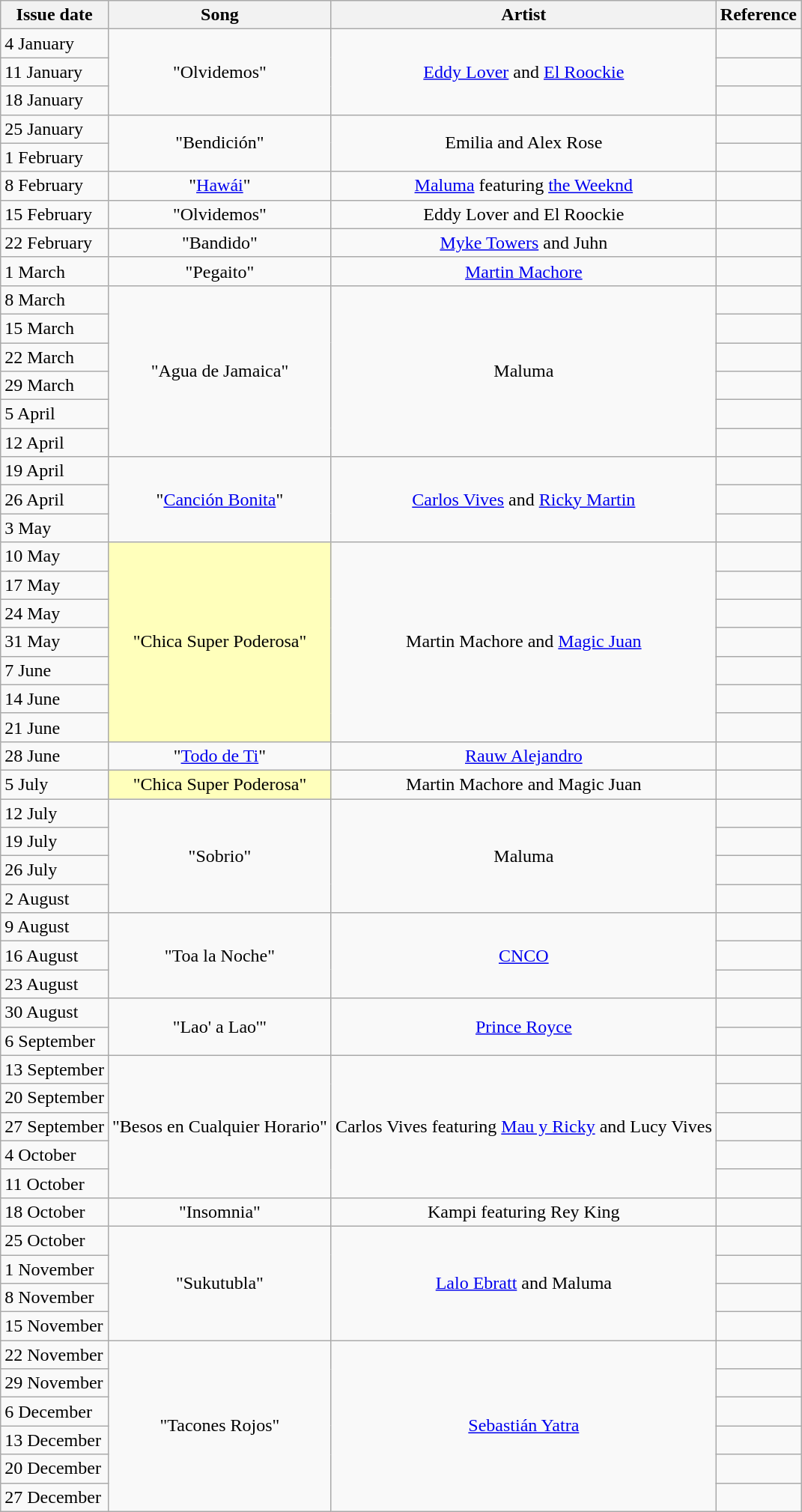<table class="wikitable">
<tr>
<th>Issue date</th>
<th>Song</th>
<th>Artist</th>
<th>Reference</th>
</tr>
<tr>
<td>4 January</td>
<td align="center" rowspan="3">"Olvidemos"</td>
<td align="center" rowspan="3"><a href='#'>Eddy Lover</a> and <a href='#'>El Roockie</a></td>
<td align="center"></td>
</tr>
<tr>
<td>11 January</td>
<td align="center"></td>
</tr>
<tr>
<td>18 January</td>
<td align="center"></td>
</tr>
<tr>
<td>25 January</td>
<td align="center" rowspan="2">"Bendición"</td>
<td align="center" rowspan="2">Emilia and Alex Rose</td>
<td align="center"></td>
</tr>
<tr>
<td>1 February</td>
<td align="center"></td>
</tr>
<tr>
<td>8 February</td>
<td align="center">"<a href='#'>Hawái</a>"</td>
<td align="center"><a href='#'>Maluma</a> featuring <a href='#'>the Weeknd</a></td>
<td align="center"></td>
</tr>
<tr>
<td>15 February</td>
<td align="center">"Olvidemos"</td>
<td align="center">Eddy Lover and El Roockie</td>
<td align="center"></td>
</tr>
<tr>
<td>22 February</td>
<td align="center">"Bandido"</td>
<td align="center"><a href='#'>Myke Towers</a> and Juhn</td>
<td align="center"></td>
</tr>
<tr>
<td>1 March</td>
<td align="center">"Pegaito"</td>
<td align="center"><a href='#'>Martin Machore</a></td>
<td align="center"></td>
</tr>
<tr>
<td>8 March</td>
<td align="center" rowspan="6">"Agua de Jamaica"</td>
<td align="center" rowspan="6">Maluma</td>
<td align="center"></td>
</tr>
<tr>
<td>15 March</td>
<td align="center"></td>
</tr>
<tr>
<td>22 March</td>
<td align="center"></td>
</tr>
<tr>
<td>29 March</td>
<td align="center"></td>
</tr>
<tr>
<td>5 April</td>
<td align="center"></td>
</tr>
<tr>
<td>12 April</td>
<td align="center"></td>
</tr>
<tr>
<td>19 April</td>
<td align="center" rowspan="3">"<a href='#'>Canción Bonita</a>"</td>
<td align="center" rowspan="3"><a href='#'>Carlos Vives</a> and <a href='#'>Ricky Martin</a></td>
<td align="center"></td>
</tr>
<tr>
<td>26 April</td>
<td align="center"></td>
</tr>
<tr>
<td>3 May</td>
<td align="center"></td>
</tr>
<tr>
<td>10 May</td>
<td align="center" rowspan="7" bgcolor=FFFFBB>"Chica Super Poderosa" </td>
<td align="center" rowspan="7">Martin Machore and <a href='#'>Magic Juan</a></td>
<td align="center"></td>
</tr>
<tr>
<td>17 May</td>
<td align="center"></td>
</tr>
<tr>
<td>24 May</td>
<td align="center"></td>
</tr>
<tr>
<td>31 May</td>
<td align="center"></td>
</tr>
<tr>
<td>7 June</td>
<td align="center"></td>
</tr>
<tr>
<td>14 June</td>
<td align="center"></td>
</tr>
<tr>
<td>21 June</td>
<td align="center"></td>
</tr>
<tr>
<td>28 June</td>
<td align="center">"<a href='#'>Todo de Ti</a>"</td>
<td align="center"><a href='#'>Rauw Alejandro</a></td>
<td align="center"></td>
</tr>
<tr>
<td>5 July</td>
<td align="center" bgcolor=FFFFBB>"Chica Super Poderosa" </td>
<td align="center">Martin Machore and Magic Juan</td>
<td align="center"></td>
</tr>
<tr>
<td>12 July</td>
<td align="center" rowspan="4">"Sobrio"</td>
<td align="center" rowspan="4">Maluma</td>
<td align="center"></td>
</tr>
<tr>
<td>19 July</td>
<td align="center"></td>
</tr>
<tr>
<td>26 July</td>
<td align="center"></td>
</tr>
<tr>
<td>2 August</td>
<td align="center"></td>
</tr>
<tr>
<td>9 August</td>
<td align="center" rowspan="3">"Toa la Noche"</td>
<td align="center" rowspan="3"><a href='#'>CNCO</a></td>
<td align="center"></td>
</tr>
<tr>
<td>16 August</td>
<td align="center"></td>
</tr>
<tr>
<td>23 August</td>
<td align="center"></td>
</tr>
<tr>
<td>30 August</td>
<td align="center" rowspan="2">"Lao' a Lao'"</td>
<td align="center" rowspan="2"><a href='#'>Prince Royce</a></td>
<td align="center"></td>
</tr>
<tr>
<td>6 September</td>
<td align="center"></td>
</tr>
<tr>
<td>13 September</td>
<td align="center" rowspan="5">"Besos en Cualquier Horario"</td>
<td align="center" rowspan="5">Carlos Vives featuring <a href='#'>Mau y Ricky</a> and Lucy Vives</td>
<td align="center"></td>
</tr>
<tr>
<td>20 September</td>
<td align="center"></td>
</tr>
<tr>
<td>27 September</td>
<td align="center"></td>
</tr>
<tr>
<td>4 October</td>
<td align="center"></td>
</tr>
<tr>
<td>11 October</td>
<td align="center"></td>
</tr>
<tr>
<td>18 October</td>
<td align="center">"Insomnia"</td>
<td align="center">Kampi featuring Rey King</td>
<td align="center"></td>
</tr>
<tr>
<td>25 October</td>
<td align="center" rowspan="4">"Sukutubla"</td>
<td align="center" rowspan="4"><a href='#'>Lalo Ebratt</a> and Maluma</td>
<td align="center"></td>
</tr>
<tr>
<td>1 November</td>
<td align="center"></td>
</tr>
<tr>
<td>8 November</td>
<td align="center"></td>
</tr>
<tr>
<td>15 November</td>
<td align="center"></td>
</tr>
<tr>
<td>22 November</td>
<td align="center" rowspan="6">"Tacones Rojos"</td>
<td align="center" rowspan="6"><a href='#'>Sebastián Yatra</a></td>
<td align="center"></td>
</tr>
<tr>
<td>29 November</td>
<td align="center"></td>
</tr>
<tr>
<td>6 December</td>
<td align="center"></td>
</tr>
<tr>
<td>13 December</td>
<td align="center"></td>
</tr>
<tr>
<td>20 December</td>
<td align="center"></td>
</tr>
<tr>
<td>27 December</td>
<td align="center"></td>
</tr>
</table>
